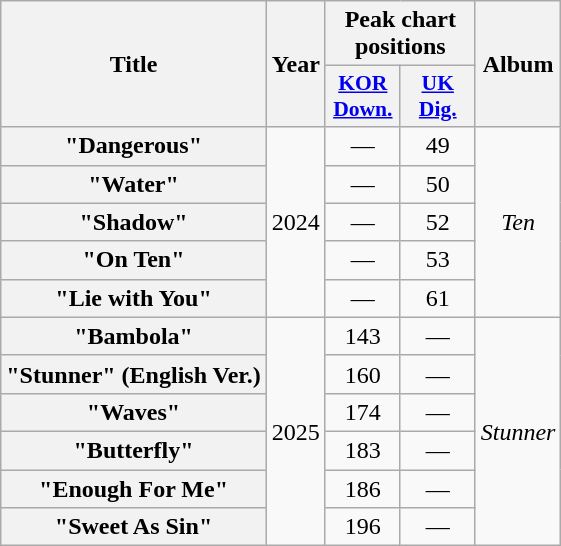<table class="wikitable plainrowheaders" style="text-align:center">
<tr>
<th scope="col" rowspan="2">Title</th>
<th scope="col" rowspan="2">Year</th>
<th scope="col" colspan="2">Peak chart positions</th>
<th scope="col" rowspan="2">Album</th>
</tr>
<tr>
<th scope="col" style="width:3em;font-size:90%"><a href='#'>KOR<br>Down.</a><br></th>
<th scope="col" style="width:3em;font-size:90%"><a href='#'>UK<br>Dig.</a><br></th>
</tr>
<tr>
<th scope="row">"Dangerous"</th>
<td rowspan="5">2024</td>
<td>—</td>
<td>49</td>
<td rowspan="5"><em>Ten</em></td>
</tr>
<tr>
<th scope="row">"Water"</th>
<td>—</td>
<td>50</td>
</tr>
<tr>
<th scope="row">"Shadow"</th>
<td>—</td>
<td>52</td>
</tr>
<tr>
<th scope="row">"On Ten"</th>
<td>—</td>
<td>53</td>
</tr>
<tr>
<th scope="row">"Lie with You"</th>
<td>—</td>
<td>61</td>
</tr>
<tr>
<th scope="row">"Bambola"</th>
<td rowspan="6">2025</td>
<td>143</td>
<td>—</td>
<td rowspan="6"><em>Stunner</em></td>
</tr>
<tr>
<th scope="row">"Stunner" (English Ver.)</th>
<td>160</td>
<td>—</td>
</tr>
<tr>
<th scope="row">"Waves"</th>
<td>174</td>
<td>—</td>
</tr>
<tr>
<th scope="row">"Butterfly"</th>
<td>183</td>
<td>—</td>
</tr>
<tr>
<th scope="row">"Enough For Me"</th>
<td>186</td>
<td>—</td>
</tr>
<tr>
<th scope="row">"Sweet As Sin"</th>
<td>196</td>
<td>—</td>
</tr>
</table>
